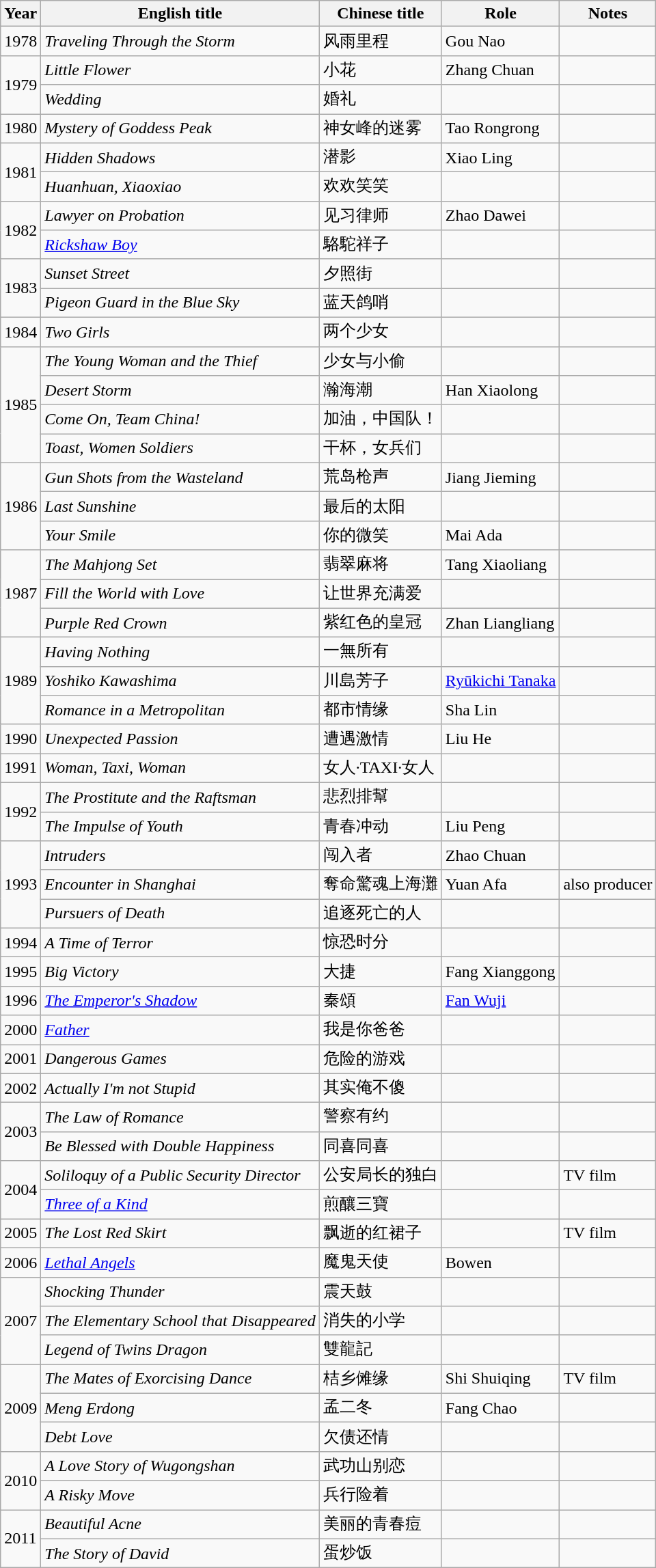<table class="wikitable sortable">
<tr>
<th>Year</th>
<th>English title</th>
<th>Chinese title</th>
<th>Role</th>
<th class="unsortable">Notes</th>
</tr>
<tr>
<td>1978</td>
<td><em>Traveling Through the Storm</em></td>
<td>风雨里程</td>
<td>Gou Nao</td>
<td></td>
</tr>
<tr>
<td rowspan=2>1979</td>
<td><em>Little Flower</em></td>
<td>小花</td>
<td>Zhang Chuan</td>
<td></td>
</tr>
<tr>
<td><em>Wedding</em></td>
<td>婚礼</td>
<td></td>
<td></td>
</tr>
<tr>
<td>1980</td>
<td><em>Mystery of Goddess Peak</em></td>
<td>神女峰的迷雾</td>
<td>Tao Rongrong</td>
<td></td>
</tr>
<tr>
<td rowspan=2>1981</td>
<td><em>Hidden Shadows</em></td>
<td>潜影</td>
<td>Xiao Ling</td>
<td></td>
</tr>
<tr>
<td><em>Huanhuan, Xiaoxiao</em></td>
<td>欢欢笑笑</td>
<td></td>
<td></td>
</tr>
<tr>
<td rowspan=2>1982</td>
<td><em>Lawyer on Probation</em></td>
<td>见习律师</td>
<td>Zhao Dawei</td>
<td></td>
</tr>
<tr>
<td><em><a href='#'>Rickshaw Boy</a></em></td>
<td>駱駝祥子</td>
<td></td>
<td></td>
</tr>
<tr>
<td rowspan=2>1983</td>
<td><em>Sunset Street</em></td>
<td>夕照街</td>
<td></td>
<td></td>
</tr>
<tr>
<td><em>Pigeon Guard in the Blue Sky</em></td>
<td>蓝天鸽哨</td>
<td></td>
<td></td>
</tr>
<tr>
<td>1984</td>
<td><em>Two Girls</em></td>
<td>两个少女</td>
<td></td>
<td></td>
</tr>
<tr>
<td rowspan=4>1985</td>
<td><em>The Young Woman and the Thief</em></td>
<td>少女与小偷</td>
<td></td>
<td></td>
</tr>
<tr>
<td><em>Desert Storm</em></td>
<td>瀚海潮</td>
<td>Han Xiaolong</td>
<td></td>
</tr>
<tr>
<td><em>Come On, Team China!</em></td>
<td>加油，中国队！</td>
<td></td>
<td></td>
</tr>
<tr>
<td><em>Toast, Women Soldiers</em></td>
<td>干杯，女兵们</td>
<td></td>
<td></td>
</tr>
<tr>
<td rowspan=3>1986</td>
<td><em>Gun Shots from the Wasteland</em></td>
<td>荒岛枪声</td>
<td>Jiang Jieming</td>
<td></td>
</tr>
<tr>
<td><em>Last Sunshine</em></td>
<td>最后的太阳</td>
<td></td>
<td></td>
</tr>
<tr>
<td><em>Your Smile</em></td>
<td>你的微笑</td>
<td>Mai Ada</td>
<td></td>
</tr>
<tr>
<td rowspan=3>1987</td>
<td><em>The Mahjong Set</em></td>
<td>翡翠麻将</td>
<td>Tang Xiaoliang</td>
<td></td>
</tr>
<tr>
<td><em>Fill the World with Love</em></td>
<td>让世界充满爱</td>
<td></td>
<td></td>
</tr>
<tr>
<td><em>Purple Red Crown</em></td>
<td>紫红色的皇冠</td>
<td>Zhan Liangliang</td>
<td></td>
</tr>
<tr>
<td rowspan=3>1989</td>
<td><em>Having Nothing</em></td>
<td>一無所有</td>
<td></td>
<td></td>
</tr>
<tr>
<td><em>Yoshiko Kawashima</em></td>
<td>川島芳子</td>
<td><a href='#'>Ryūkichi Tanaka</a></td>
<td></td>
</tr>
<tr>
<td><em>Romance in a Metropolitan</em></td>
<td>都市情缘</td>
<td>Sha Lin</td>
<td></td>
</tr>
<tr>
<td>1990</td>
<td><em>Unexpected Passion</em></td>
<td>遭遇激情</td>
<td>Liu He</td>
<td></td>
</tr>
<tr>
<td>1991</td>
<td><em>Woman, Taxi, Woman</em></td>
<td>女人·TAXI·女人</td>
<td></td>
<td></td>
</tr>
<tr>
<td rowspan=2>1992</td>
<td><em>The Prostitute and the Raftsman</em></td>
<td>悲烈排幫</td>
<td></td>
<td></td>
</tr>
<tr>
<td><em>The Impulse of Youth</em></td>
<td>青春冲动</td>
<td>Liu Peng</td>
<td></td>
</tr>
<tr>
<td rowspan=3>1993</td>
<td><em>Intruders</em></td>
<td>闯入者</td>
<td>Zhao Chuan</td>
<td></td>
</tr>
<tr>
<td><em>Encounter in Shanghai</em></td>
<td>奪命驚魂上海灘</td>
<td>Yuan Afa</td>
<td>also producer</td>
</tr>
<tr>
<td><em>Pursuers of Death</em></td>
<td>追逐死亡的人</td>
<td></td>
<td></td>
</tr>
<tr>
<td>1994</td>
<td><em>A Time of Terror</em></td>
<td>惊恐时分</td>
<td></td>
<td></td>
</tr>
<tr>
<td>1995</td>
<td><em>Big Victory</em></td>
<td>大捷</td>
<td>Fang Xianggong</td>
<td></td>
</tr>
<tr>
<td>1996</td>
<td><em><a href='#'>The Emperor's Shadow</a></em></td>
<td>秦頌</td>
<td><a href='#'>Fan Wuji</a></td>
<td></td>
</tr>
<tr>
<td>2000</td>
<td><em><a href='#'>Father</a></em></td>
<td>我是你爸爸</td>
<td></td>
<td></td>
</tr>
<tr>
<td>2001</td>
<td><em>Dangerous Games</em></td>
<td>危险的游戏</td>
<td></td>
<td></td>
</tr>
<tr>
<td>2002</td>
<td><em>Actually I'm not Stupid</em></td>
<td>其实俺不傻</td>
<td></td>
<td></td>
</tr>
<tr>
<td rowspan=2>2003</td>
<td><em>The Law of Romance</em></td>
<td>警察有约</td>
<td></td>
<td></td>
</tr>
<tr>
<td><em>Be Blessed with Double Happiness</em></td>
<td>同喜同喜</td>
<td></td>
<td></td>
</tr>
<tr>
<td rowspan=2>2004</td>
<td><em>Soliloquy of a Public Security Director</em></td>
<td>公安局长的独白</td>
<td></td>
<td>TV film</td>
</tr>
<tr>
<td><em><a href='#'>Three of a Kind</a></em></td>
<td>煎釀三寶</td>
<td></td>
<td></td>
</tr>
<tr>
<td>2005</td>
<td><em>The Lost Red Skirt</em></td>
<td>飘逝的红裙子</td>
<td></td>
<td>TV film</td>
</tr>
<tr>
<td>2006</td>
<td><em><a href='#'>Lethal Angels</a></em></td>
<td>魔鬼天使</td>
<td>Bowen</td>
<td></td>
</tr>
<tr>
<td rowspan=3>2007</td>
<td><em>Shocking Thunder</em></td>
<td>震天鼓</td>
<td></td>
<td></td>
</tr>
<tr>
<td><em>The Elementary School that Disappeared</em></td>
<td>消失的小学</td>
<td></td>
<td></td>
</tr>
<tr>
<td><em>Legend of Twins Dragon</em></td>
<td>雙龍記</td>
<td></td>
<td></td>
</tr>
<tr>
<td rowspan=3>2009</td>
<td><em>The Mates of Exorcising Dance</em></td>
<td>桔乡傩缘</td>
<td>Shi Shuiqing</td>
<td>TV film</td>
</tr>
<tr>
<td><em>Meng Erdong</em></td>
<td>孟二冬</td>
<td>Fang Chao</td>
<td></td>
</tr>
<tr>
<td><em>Debt Love</em></td>
<td>欠债还情</td>
<td></td>
<td></td>
</tr>
<tr>
<td rowspan=2>2010</td>
<td><em>A Love Story of Wugongshan</em></td>
<td>武功山别恋</td>
<td></td>
<td></td>
</tr>
<tr>
<td><em>A Risky Move</em></td>
<td>兵行险着</td>
<td></td>
<td></td>
</tr>
<tr>
<td rowspan=2>2011</td>
<td><em>Beautiful Acne</em></td>
<td>美丽的青春痘</td>
<td></td>
<td></td>
</tr>
<tr>
<td><em>The Story of David</em></td>
<td>蛋炒饭</td>
<td></td>
<td></td>
</tr>
</table>
